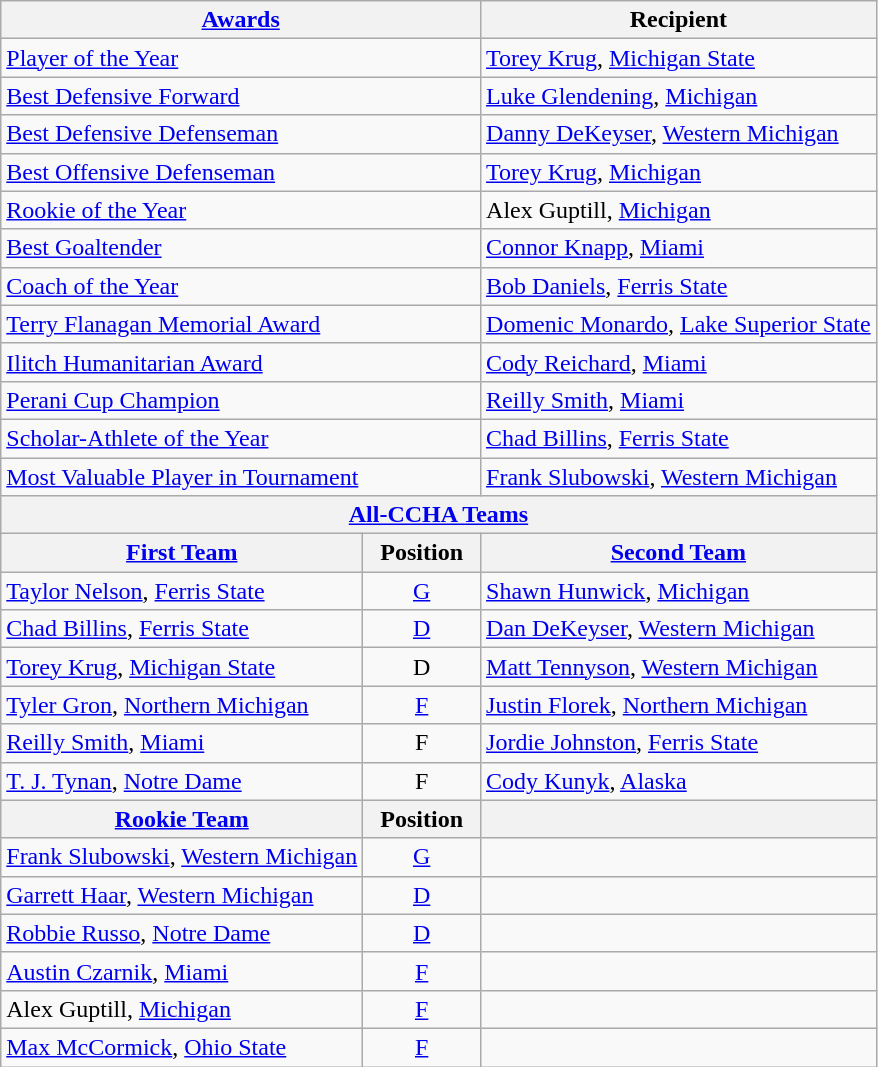<table class="wikitable">
<tr>
<th colspan=2><a href='#'>Awards</a></th>
<th>Recipient</th>
</tr>
<tr>
<td colspan=2><a href='#'>Player of the Year</a></td>
<td><a href='#'>Torey Krug</a>, <a href='#'>Michigan State</a></td>
</tr>
<tr>
<td colspan=2><a href='#'>Best Defensive Forward</a></td>
<td><a href='#'>Luke Glendening</a>, <a href='#'>Michigan</a></td>
</tr>
<tr>
<td colspan=2><a href='#'>Best Defensive Defenseman</a></td>
<td><a href='#'>Danny DeKeyser</a>, <a href='#'>Western Michigan</a></td>
</tr>
<tr>
<td colspan=2><a href='#'>Best Offensive Defenseman</a></td>
<td><a href='#'>Torey Krug</a>, <a href='#'>Michigan</a></td>
</tr>
<tr>
<td colspan=2><a href='#'>Rookie of the Year</a></td>
<td>Alex Guptill, <a href='#'>Michigan</a></td>
</tr>
<tr>
<td colspan=2><a href='#'>Best Goaltender</a></td>
<td><a href='#'>Connor Knapp</a>, <a href='#'>Miami</a></td>
</tr>
<tr>
<td colspan=2><a href='#'>Coach of the Year</a></td>
<td><a href='#'>Bob Daniels</a>, <a href='#'>Ferris State</a></td>
</tr>
<tr>
<td colspan=2><a href='#'>Terry Flanagan Memorial Award</a></td>
<td><a href='#'>Domenic Monardo</a>, <a href='#'>Lake Superior State</a></td>
</tr>
<tr>
<td colspan=2><a href='#'>Ilitch Humanitarian Award</a></td>
<td><a href='#'>Cody Reichard</a>, <a href='#'>Miami</a></td>
</tr>
<tr>
<td colspan=2><a href='#'>Perani Cup Champion</a></td>
<td><a href='#'>Reilly Smith</a>, <a href='#'>Miami</a></td>
</tr>
<tr>
<td colspan=2><a href='#'>Scholar-Athlete of the Year</a></td>
<td><a href='#'>Chad Billins</a>, <a href='#'>Ferris State</a></td>
</tr>
<tr>
<td colspan=2><a href='#'>Most Valuable Player in Tournament</a></td>
<td><a href='#'>Frank Slubowski</a>, <a href='#'>Western Michigan</a></td>
</tr>
<tr>
<th colspan=3><a href='#'>All-CCHA Teams</a></th>
</tr>
<tr>
<th><a href='#'>First Team</a></th>
<th>  Position  </th>
<th><a href='#'>Second Team</a></th>
</tr>
<tr>
<td><a href='#'>Taylor Nelson</a>, <a href='#'>Ferris State</a></td>
<td align=center><a href='#'>G</a></td>
<td><a href='#'>Shawn Hunwick</a>, <a href='#'>Michigan</a></td>
</tr>
<tr>
<td><a href='#'>Chad Billins</a>, <a href='#'>Ferris State</a></td>
<td align=center><a href='#'>D</a></td>
<td><a href='#'>Dan DeKeyser</a>, <a href='#'>Western Michigan</a></td>
</tr>
<tr>
<td><a href='#'>Torey Krug</a>, <a href='#'>Michigan State</a></td>
<td align=center>D</td>
<td><a href='#'>Matt Tennyson</a>, <a href='#'>Western Michigan</a></td>
</tr>
<tr>
<td><a href='#'>Tyler Gron</a>, <a href='#'>Northern Michigan</a></td>
<td align=center><a href='#'>F</a></td>
<td><a href='#'>Justin Florek</a>, <a href='#'>Northern Michigan</a></td>
</tr>
<tr>
<td><a href='#'>Reilly Smith</a>, <a href='#'>Miami</a></td>
<td align=center>F</td>
<td><a href='#'>Jordie Johnston</a>, <a href='#'>Ferris State</a></td>
</tr>
<tr>
<td><a href='#'>T. J. Tynan</a>, <a href='#'>Notre Dame</a></td>
<td align=center>F</td>
<td><a href='#'>Cody Kunyk</a>, <a href='#'>Alaska</a></td>
</tr>
<tr>
<th><a href='#'>Rookie Team</a></th>
<th>  Position  </th>
<th></th>
</tr>
<tr>
<td><a href='#'>Frank Slubowski</a>, <a href='#'>Western Michigan</a></td>
<td align=center><a href='#'>G</a></td>
<td></td>
</tr>
<tr>
<td><a href='#'>Garrett Haar</a>, <a href='#'>Western Michigan</a></td>
<td align=center><a href='#'>D</a></td>
<td></td>
</tr>
<tr>
<td><a href='#'>Robbie Russo</a>, <a href='#'>Notre Dame</a></td>
<td align=center><a href='#'>D</a></td>
<td></td>
</tr>
<tr>
<td><a href='#'>Austin Czarnik</a>, <a href='#'>Miami</a></td>
<td align=center><a href='#'>F</a></td>
<td></td>
</tr>
<tr>
<td>Alex Guptill, <a href='#'>Michigan</a></td>
<td align=center><a href='#'>F</a></td>
<td></td>
</tr>
<tr>
<td><a href='#'>Max McCormick</a>, <a href='#'>Ohio State</a></td>
<td align=center><a href='#'>F</a></td>
<td></td>
</tr>
</table>
